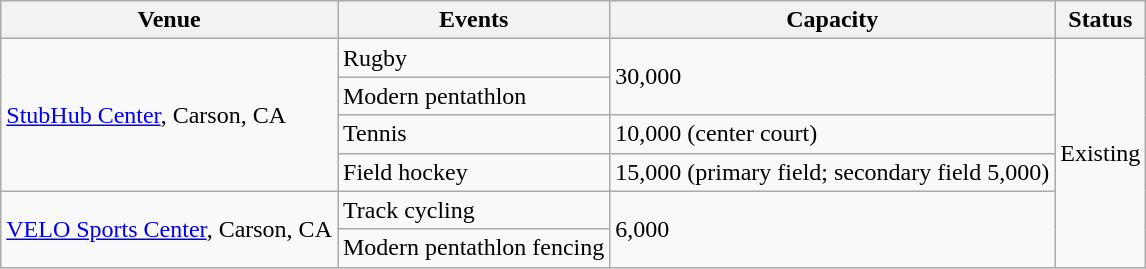<table class="wikitable">
<tr>
<th>Venue</th>
<th>Events</th>
<th>Capacity</th>
<th>Status</th>
</tr>
<tr>
<td rowspan="4"><a href='#'>StubHub Center</a>, Carson, CA</td>
<td>Rugby</td>
<td rowspan=2>30,000</td>
<td rowspan=6>Existing</td>
</tr>
<tr>
<td>Modern pentathlon</td>
</tr>
<tr>
<td>Tennis</td>
<td>10,000 (center court)</td>
</tr>
<tr>
<td>Field hockey</td>
<td>15,000 (primary field; secondary field 5,000)</td>
</tr>
<tr>
<td rowspan="2"><a href='#'>VELO Sports Center</a>, Carson, CA</td>
<td>Track cycling</td>
<td rowspan=2>6,000</td>
</tr>
<tr>
<td>Modern pentathlon fencing</td>
</tr>
</table>
